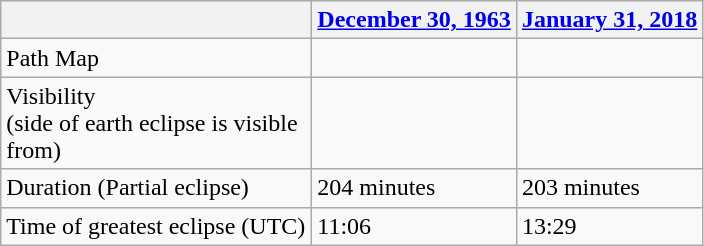<table class="wikitable">
<tr align=center>
<th width="200px"></th>
<th><a href='#'>December 30, 1963</a></th>
<th><a href='#'>January 31, 2018</a></th>
</tr>
<tr>
<td>Path Map <br></td>
<td></td>
<td></td>
</tr>
<tr>
<td>Visibility <br>(side of earth eclipse is visible from)</td>
<td></td>
<td></td>
</tr>
<tr>
<td>Duration (Partial eclipse)</td>
<td>204 minutes</td>
<td>203 minutes</td>
</tr>
<tr>
<td>Time of greatest eclipse (UTC)</td>
<td>11:06</td>
<td>13:29</td>
</tr>
</table>
